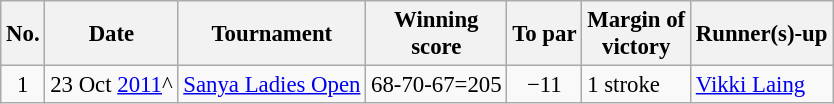<table class="wikitable" style="font-size:95%;">
<tr>
<th>No.</th>
<th>Date</th>
<th>Tournament</th>
<th>Winning<br>score</th>
<th>To par</th>
<th>Margin of<br>victory</th>
<th>Runner(s)-up</th>
</tr>
<tr>
<td align=center>1</td>
<td align=right>23 Oct <a href='#'>2011</a>^</td>
<td><a href='#'>Sanya Ladies Open</a></td>
<td align=right>68-70-67=205</td>
<td align=center>−11</td>
<td>1 stroke</td>
<td> <a href='#'>Vikki Laing</a></td>
</tr>
</table>
